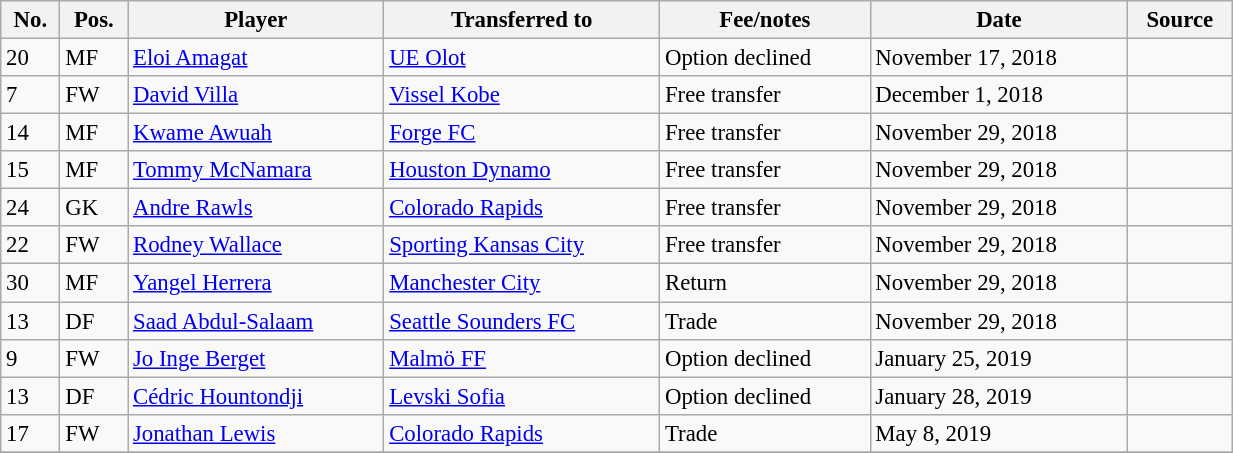<table class="wikitable sortable" style="width:65%; text-align:center; font-size:95%; text-align:left;">
<tr>
<th>No.</th>
<th>Pos.</th>
<th>Player</th>
<th>Transferred to</th>
<th>Fee/notes</th>
<th>Date</th>
<th>Source</th>
</tr>
<tr>
<td>20</td>
<td>MF</td>
<td> <a href='#'>Eloi Amagat</a></td>
<td> <a href='#'>UE Olot</a></td>
<td>Option declined</td>
<td>November 17, 2018</td>
<td></td>
</tr>
<tr>
<td>7</td>
<td>FW</td>
<td> <a href='#'>David Villa</a></td>
<td> <a href='#'>Vissel Kobe</a></td>
<td>Free transfer</td>
<td>December 1, 2018</td>
<td></td>
</tr>
<tr>
<td>14</td>
<td>MF</td>
<td> <a href='#'>Kwame Awuah</a></td>
<td> <a href='#'>Forge FC</a></td>
<td>Free transfer</td>
<td>November 29, 2018</td>
<td></td>
</tr>
<tr>
<td>15</td>
<td>MF</td>
<td> <a href='#'>Tommy McNamara</a></td>
<td> <a href='#'>Houston Dynamo</a></td>
<td>Free transfer</td>
<td>November 29, 2018</td>
<td></td>
</tr>
<tr>
<td>24</td>
<td>GK</td>
<td> <a href='#'>Andre Rawls</a></td>
<td> <a href='#'>Colorado Rapids</a></td>
<td>Free transfer</td>
<td>November 29, 2018</td>
<td></td>
</tr>
<tr>
<td>22</td>
<td>FW</td>
<td> <a href='#'>Rodney Wallace</a></td>
<td> <a href='#'>Sporting Kansas City</a></td>
<td>Free transfer</td>
<td>November 29, 2018</td>
<td></td>
</tr>
<tr>
<td>30</td>
<td>MF</td>
<td> <a href='#'>Yangel Herrera</a></td>
<td> <a href='#'>Manchester City</a></td>
<td>Return</td>
<td>November 29, 2018</td>
<td></td>
</tr>
<tr>
<td>13</td>
<td>DF</td>
<td> <a href='#'>Saad Abdul-Salaam</a></td>
<td> <a href='#'>Seattle Sounders FC</a></td>
<td>Trade</td>
<td>November 29, 2018</td>
<td></td>
</tr>
<tr>
<td>9</td>
<td>FW</td>
<td> <a href='#'>Jo Inge Berget</a></td>
<td> <a href='#'>Malmö FF</a></td>
<td>Option declined</td>
<td>January 25, 2019</td>
<td></td>
</tr>
<tr>
<td>13</td>
<td>DF</td>
<td> <a href='#'>Cédric Hountondji</a></td>
<td> <a href='#'>Levski Sofia</a></td>
<td>Option declined</td>
<td>January 28, 2019</td>
<td></td>
</tr>
<tr>
<td>17</td>
<td>FW</td>
<td> <a href='#'>Jonathan Lewis</a></td>
<td> <a href='#'>Colorado Rapids</a></td>
<td>Trade</td>
<td>May 8, 2019</td>
<td></td>
</tr>
<tr>
</tr>
</table>
